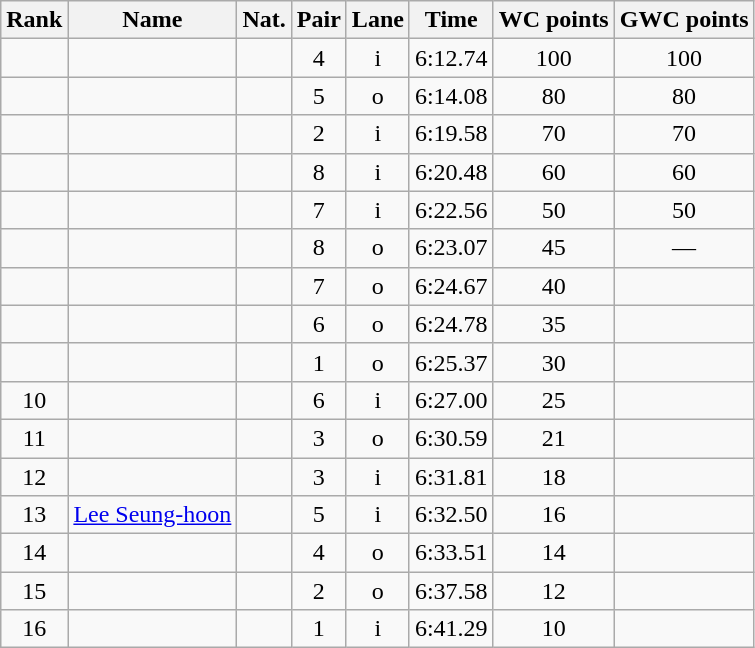<table class="wikitable sortable" style="text-align:center">
<tr>
<th>Rank</th>
<th>Name</th>
<th>Nat.</th>
<th>Pair</th>
<th>Lane</th>
<th>Time</th>
<th>WC points</th>
<th>GWC points</th>
</tr>
<tr>
<td></td>
<td align=left></td>
<td></td>
<td>4</td>
<td>i</td>
<td>6:12.74</td>
<td>100</td>
<td>100</td>
</tr>
<tr>
<td></td>
<td align=left></td>
<td></td>
<td>5</td>
<td>o</td>
<td>6:14.08</td>
<td>80</td>
<td>80</td>
</tr>
<tr>
<td></td>
<td align=left></td>
<td></td>
<td>2</td>
<td>i</td>
<td>6:19.58</td>
<td>70</td>
<td>70</td>
</tr>
<tr>
<td></td>
<td align=left></td>
<td></td>
<td>8</td>
<td>i</td>
<td>6:20.48</td>
<td>60</td>
<td>60</td>
</tr>
<tr>
<td></td>
<td align=left></td>
<td></td>
<td>7</td>
<td>i</td>
<td>6:22.56</td>
<td>50</td>
<td>50</td>
</tr>
<tr>
<td></td>
<td align=left></td>
<td></td>
<td>8</td>
<td>o</td>
<td>6:23.07</td>
<td>45</td>
<td>—</td>
</tr>
<tr>
<td></td>
<td align=left></td>
<td></td>
<td>7</td>
<td>o</td>
<td>6:24.67</td>
<td>40</td>
<td></td>
</tr>
<tr>
<td></td>
<td align=left></td>
<td></td>
<td>6</td>
<td>o</td>
<td>6:24.78</td>
<td>35</td>
<td></td>
</tr>
<tr>
<td></td>
<td align=left></td>
<td></td>
<td>1</td>
<td>o</td>
<td>6:25.37</td>
<td>30</td>
<td></td>
</tr>
<tr>
<td>10</td>
<td align=left></td>
<td></td>
<td>6</td>
<td>i</td>
<td>6:27.00</td>
<td>25</td>
<td></td>
</tr>
<tr>
<td>11</td>
<td align=left></td>
<td></td>
<td>3</td>
<td>o</td>
<td>6:30.59</td>
<td>21</td>
<td></td>
</tr>
<tr>
<td>12</td>
<td align=left></td>
<td></td>
<td>3</td>
<td>i</td>
<td>6:31.81</td>
<td>18</td>
<td></td>
</tr>
<tr>
<td>13</td>
<td align=left><a href='#'>Lee Seung-hoon</a></td>
<td></td>
<td>5</td>
<td>i</td>
<td>6:32.50</td>
<td>16</td>
<td></td>
</tr>
<tr>
<td>14</td>
<td align=left></td>
<td></td>
<td>4</td>
<td>o</td>
<td>6:33.51</td>
<td>14</td>
<td></td>
</tr>
<tr>
<td>15</td>
<td align=left></td>
<td></td>
<td>2</td>
<td>o</td>
<td>6:37.58</td>
<td>12</td>
<td></td>
</tr>
<tr>
<td>16</td>
<td align=left></td>
<td></td>
<td>1</td>
<td>i</td>
<td>6:41.29</td>
<td>10</td>
<td></td>
</tr>
</table>
